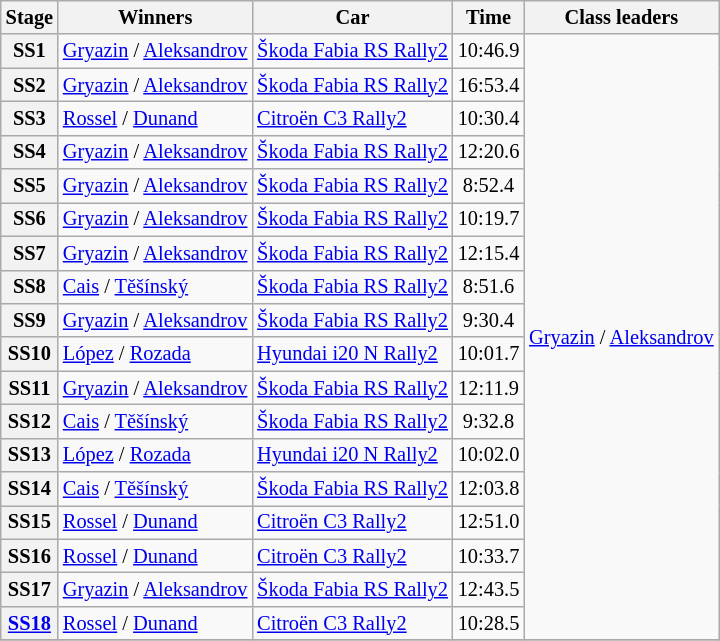<table class="wikitable" style="font-size:85%">
<tr>
<th>Stage</th>
<th>Winners</th>
<th>Car</th>
<th>Time</th>
<th>Class leaders</th>
</tr>
<tr>
<th>SS1</th>
<td><a href='#'>Gryazin</a> / <a href='#'>Aleksandrov</a></td>
<td><a href='#'>Škoda Fabia RS Rally2</a></td>
<td align="center">10:46.9</td>
<td rowspan="18"><a href='#'>Gryazin</a> / <a href='#'>Aleksandrov</a></td>
</tr>
<tr>
<th>SS2</th>
<td><a href='#'>Gryazin</a> / <a href='#'>Aleksandrov</a></td>
<td><a href='#'>Škoda Fabia RS Rally2</a></td>
<td align="center">16:53.4</td>
</tr>
<tr>
<th>SS3</th>
<td><a href='#'>Rossel</a> / <a href='#'>Dunand</a></td>
<td><a href='#'>Citroën C3 Rally2</a></td>
<td align="center">10:30.4</td>
</tr>
<tr>
<th>SS4</th>
<td><a href='#'>Gryazin</a> / <a href='#'>Aleksandrov</a></td>
<td><a href='#'>Škoda Fabia RS Rally2</a></td>
<td align="center">12:20.6</td>
</tr>
<tr>
<th>SS5</th>
<td><a href='#'>Gryazin</a> / <a href='#'>Aleksandrov</a></td>
<td><a href='#'>Škoda Fabia RS Rally2</a></td>
<td align="center">8:52.4</td>
</tr>
<tr>
<th>SS6</th>
<td><a href='#'>Gryazin</a> / <a href='#'>Aleksandrov</a></td>
<td><a href='#'>Škoda Fabia RS Rally2</a></td>
<td align="center">10:19.7</td>
</tr>
<tr>
<th>SS7</th>
<td><a href='#'>Gryazin</a> / <a href='#'>Aleksandrov</a></td>
<td><a href='#'>Škoda Fabia RS Rally2</a></td>
<td align="center">12:15.4</td>
</tr>
<tr>
<th>SS8</th>
<td><a href='#'>Cais</a> / <a href='#'>Těšínský</a></td>
<td><a href='#'>Škoda Fabia RS Rally2</a></td>
<td align="center">8:51.6</td>
</tr>
<tr>
<th>SS9</th>
<td><a href='#'>Gryazin</a> / <a href='#'>Aleksandrov</a></td>
<td><a href='#'>Škoda Fabia RS Rally2</a></td>
<td align="center">9:30.4</td>
</tr>
<tr>
<th>SS10</th>
<td><a href='#'>López</a> / <a href='#'>Rozada</a></td>
<td><a href='#'>Hyundai i20 N Rally2</a></td>
<td align="center">10:01.7</td>
</tr>
<tr>
<th>SS11</th>
<td><a href='#'>Gryazin</a> / <a href='#'>Aleksandrov</a></td>
<td><a href='#'>Škoda Fabia RS Rally2</a></td>
<td align="center">12:11.9</td>
</tr>
<tr>
<th>SS12</th>
<td><a href='#'>Cais</a> / <a href='#'>Těšínský</a></td>
<td><a href='#'>Škoda Fabia RS Rally2</a></td>
<td align="center">9:32.8</td>
</tr>
<tr>
<th>SS13</th>
<td><a href='#'>López</a> / <a href='#'>Rozada</a></td>
<td><a href='#'>Hyundai i20 N Rally2</a></td>
<td align="center">10:02.0</td>
</tr>
<tr>
<th>SS14</th>
<td><a href='#'>Cais</a> / <a href='#'>Těšínský</a></td>
<td><a href='#'>Škoda Fabia RS Rally2</a></td>
<td align="center">12:03.8</td>
</tr>
<tr>
<th>SS15</th>
<td><a href='#'>Rossel</a> / <a href='#'>Dunand</a></td>
<td><a href='#'>Citroën C3 Rally2</a></td>
<td align="center">12:51.0</td>
</tr>
<tr>
<th>SS16</th>
<td><a href='#'>Rossel</a> / <a href='#'>Dunand</a></td>
<td><a href='#'>Citroën C3 Rally2</a></td>
<td align="center">10:33.7</td>
</tr>
<tr>
<th>SS17</th>
<td><a href='#'>Gryazin</a> / <a href='#'>Aleksandrov</a></td>
<td><a href='#'>Škoda Fabia RS Rally2</a></td>
<td align="center">12:43.5</td>
</tr>
<tr>
<th><a href='#'>SS18</a></th>
<td><a href='#'>Rossel</a> / <a href='#'>Dunand</a></td>
<td><a href='#'>Citroën C3 Rally2</a></td>
<td align="center">10:28.5</td>
</tr>
<tr>
</tr>
</table>
